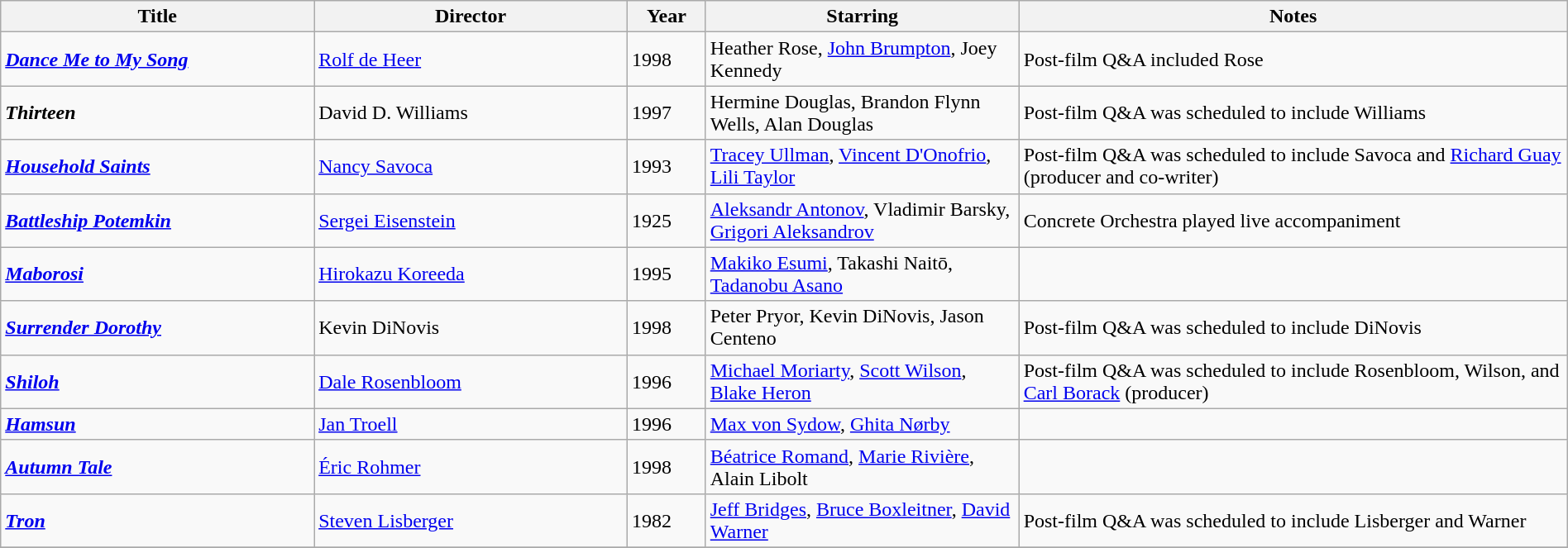<table class="wikitable sortable" style="width:100%;">
<tr>
<th style="width:20%;">Title</th>
<th style="width:20%;">Director</th>
<th style="width:5%;">Year</th>
<th style="width:20%;">Starring</th>
<th style="width:35%;">Notes</th>
</tr>
<tr>
<td><strong><em><a href='#'>Dance Me to My Song</a></em></strong></td>
<td><a href='#'>Rolf de Heer</a></td>
<td>1998</td>
<td>Heather Rose, <a href='#'>John Brumpton</a>, Joey Kennedy</td>
<td>Post-film Q&A included Rose</td>
</tr>
<tr>
<td><strong><em>Thirteen</em></strong></td>
<td>David D. Williams</td>
<td>1997</td>
<td>Hermine Douglas, Brandon Flynn Wells, Alan Douglas</td>
<td>Post-film Q&A was scheduled to include Williams</td>
</tr>
<tr>
<td><strong><em><a href='#'>Household Saints</a></em></strong></td>
<td><a href='#'>Nancy Savoca</a></td>
<td>1993</td>
<td><a href='#'>Tracey Ullman</a>, <a href='#'>Vincent D'Onofrio</a>, <a href='#'>Lili Taylor</a></td>
<td>Post-film Q&A was scheduled to include Savoca and <a href='#'>Richard Guay</a> (producer and co-writer)</td>
</tr>
<tr>
<td><strong><em><a href='#'>Battleship Potemkin</a></em></strong></td>
<td><a href='#'>Sergei Eisenstein</a></td>
<td>1925</td>
<td><a href='#'>Aleksandr Antonov</a>, Vladimir Barsky, <a href='#'>Grigori Aleksandrov</a></td>
<td>Concrete Orchestra played live accompaniment</td>
</tr>
<tr>
<td><strong><em><a href='#'>Maborosi</a></em></strong></td>
<td><a href='#'>Hirokazu Koreeda</a></td>
<td>1995</td>
<td><a href='#'>Makiko Esumi</a>, Takashi Naitō, <a href='#'>Tadanobu Asano</a></td>
<td></td>
</tr>
<tr>
<td><strong><em><a href='#'>Surrender Dorothy</a></em></strong></td>
<td>Kevin DiNovis</td>
<td>1998</td>
<td>Peter Pryor, Kevin DiNovis, Jason Centeno</td>
<td>Post-film Q&A was scheduled to include DiNovis</td>
</tr>
<tr>
<td><strong><em><a href='#'>Shiloh</a></em></strong></td>
<td><a href='#'>Dale Rosenbloom</a></td>
<td>1996</td>
<td><a href='#'>Michael Moriarty</a>, <a href='#'>Scott Wilson</a>, <a href='#'>Blake Heron</a></td>
<td>Post-film Q&A was scheduled to include Rosenbloom, Wilson, and <a href='#'>Carl Borack</a> (producer)</td>
</tr>
<tr>
<td><strong><em><a href='#'>Hamsun</a></em></strong></td>
<td><a href='#'>Jan Troell</a></td>
<td>1996</td>
<td><a href='#'>Max von Sydow</a>, <a href='#'>Ghita Nørby</a></td>
<td></td>
</tr>
<tr>
<td><strong><em><a href='#'>Autumn Tale</a></em></strong></td>
<td><a href='#'>Éric Rohmer</a></td>
<td>1998</td>
<td><a href='#'>Béatrice Romand</a>, <a href='#'>Marie Rivière</a>, Alain Libolt</td>
<td></td>
</tr>
<tr>
<td><strong><em><a href='#'>Tron</a></em></strong></td>
<td><a href='#'>Steven Lisberger</a></td>
<td>1982</td>
<td><a href='#'>Jeff Bridges</a>, <a href='#'>Bruce Boxleitner</a>, <a href='#'>David Warner</a></td>
<td>Post-film Q&A was scheduled to include Lisberger and Warner</td>
</tr>
<tr>
</tr>
</table>
